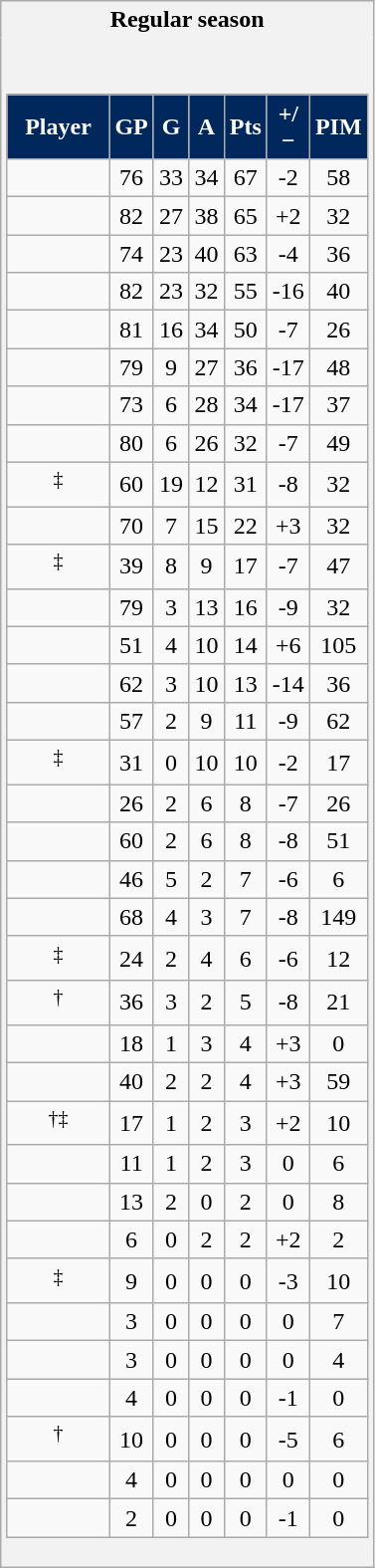<table class="wikitable">
<tr>
<th style="border: 0;">Regular season</th>
</tr>
<tr>
<td style="background: #f2f2f2; border: 0; text-align: center;"><br><table class="wikitable sortable" style="width:100%;">
<tr align=center>
<th style="background:#00285d; color:#fff; width:40%;">Player</th>
<th style="background:#00285d; color:#fff; width:10%;">GP</th>
<th style="background:#00285d; color:#fff; width:10%;">G</th>
<th style="background:#00285d; color:#fff; width:10%;">A</th>
<th style="background:#00285d; color:#fff; width:10%;">Pts</th>
<th style="background:#00285d; color:#fff; width:10%;">+/−</th>
<th style="background:#00285d; color:#fff; width:10%;">PIM</th>
</tr>
<tr align=center>
<td></td>
<td>76</td>
<td>33</td>
<td>34</td>
<td>67</td>
<td>-2</td>
<td>58</td>
</tr>
<tr align=center>
<td></td>
<td>82</td>
<td>27</td>
<td>38</td>
<td>65</td>
<td>+2</td>
<td>32</td>
</tr>
<tr align=center>
<td></td>
<td>74</td>
<td>23</td>
<td>40</td>
<td>63</td>
<td>-4</td>
<td>36</td>
</tr>
<tr align=center>
<td></td>
<td>82</td>
<td>23</td>
<td>32</td>
<td>55</td>
<td>-16</td>
<td>40</td>
</tr>
<tr align=center>
<td></td>
<td>81</td>
<td>16</td>
<td>34</td>
<td>50</td>
<td>-7</td>
<td>26</td>
</tr>
<tr align=center>
<td></td>
<td>79</td>
<td>9</td>
<td>27</td>
<td>36</td>
<td>-17</td>
<td>48</td>
</tr>
<tr align=center>
<td></td>
<td>73</td>
<td>6</td>
<td>28</td>
<td>34</td>
<td>-17</td>
<td>37</td>
</tr>
<tr align=center>
<td></td>
<td>80</td>
<td>6</td>
<td>26</td>
<td>32</td>
<td>-7</td>
<td>49</td>
</tr>
<tr align=center>
<td><sup>‡</sup></td>
<td>60</td>
<td>19</td>
<td>12</td>
<td>31</td>
<td>-8</td>
<td>32</td>
</tr>
<tr align=center>
<td></td>
<td>70</td>
<td>7</td>
<td>15</td>
<td>22</td>
<td>+3</td>
<td>32</td>
</tr>
<tr align=center>
<td><sup>‡</sup></td>
<td>39</td>
<td>8</td>
<td>9</td>
<td>17</td>
<td>-7</td>
<td>47</td>
</tr>
<tr align=center>
<td></td>
<td>79</td>
<td>3</td>
<td>13</td>
<td>16</td>
<td>-9</td>
<td>32</td>
</tr>
<tr align=center>
<td></td>
<td>51</td>
<td>4</td>
<td>10</td>
<td>14</td>
<td>+6</td>
<td>105</td>
</tr>
<tr align=center>
<td></td>
<td>62</td>
<td>3</td>
<td>10</td>
<td>13</td>
<td>-14</td>
<td>36</td>
</tr>
<tr align=center>
<td></td>
<td>57</td>
<td>2</td>
<td>9</td>
<td>11</td>
<td>-9</td>
<td>62</td>
</tr>
<tr align=center>
<td><sup>‡</sup></td>
<td>31</td>
<td>0</td>
<td>10</td>
<td>10</td>
<td>-2</td>
<td>17</td>
</tr>
<tr align=center>
<td></td>
<td>26</td>
<td>2</td>
<td>6</td>
<td>8</td>
<td>-7</td>
<td>26</td>
</tr>
<tr align=center>
<td></td>
<td>60</td>
<td>2</td>
<td>6</td>
<td>8</td>
<td>-8</td>
<td>51</td>
</tr>
<tr align=center>
<td></td>
<td>46</td>
<td>5</td>
<td>2</td>
<td>7</td>
<td>-6</td>
<td>6</td>
</tr>
<tr align=center>
<td></td>
<td>68</td>
<td>4</td>
<td>3</td>
<td>7</td>
<td>-8</td>
<td>149</td>
</tr>
<tr align=center>
<td><sup>‡</sup></td>
<td>24</td>
<td>2</td>
<td>4</td>
<td>6</td>
<td>-6</td>
<td>12</td>
</tr>
<tr align=center>
<td><sup>†</sup></td>
<td>36</td>
<td>3</td>
<td>2</td>
<td>5</td>
<td>-8</td>
<td>21</td>
</tr>
<tr align=center>
<td></td>
<td>18</td>
<td>1</td>
<td>3</td>
<td>4</td>
<td>+3</td>
<td>0</td>
</tr>
<tr align=center>
<td></td>
<td>40</td>
<td>2</td>
<td>2</td>
<td>4</td>
<td>+3</td>
<td>59</td>
</tr>
<tr align=center>
<td><sup>†‡</sup></td>
<td>17</td>
<td>1</td>
<td>2</td>
<td>3</td>
<td>+2</td>
<td>10</td>
</tr>
<tr align=center>
<td></td>
<td>11</td>
<td>1</td>
<td>2</td>
<td>3</td>
<td>0</td>
<td>6</td>
</tr>
<tr align=center>
<td></td>
<td>13</td>
<td>2</td>
<td>0</td>
<td>2</td>
<td>0</td>
<td>8</td>
</tr>
<tr align=center>
<td></td>
<td>6</td>
<td>0</td>
<td>2</td>
<td>2</td>
<td>+2</td>
<td>2</td>
</tr>
<tr align=center>
<td><sup>‡</sup></td>
<td>9</td>
<td>0</td>
<td>0</td>
<td>0</td>
<td>-3</td>
<td>10</td>
</tr>
<tr align=center>
<td></td>
<td>3</td>
<td>0</td>
<td>0</td>
<td>0</td>
<td>0</td>
<td>7</td>
</tr>
<tr align=center>
<td></td>
<td>3</td>
<td>0</td>
<td>0</td>
<td>0</td>
<td>0</td>
<td>4</td>
</tr>
<tr align=center>
<td></td>
<td>4</td>
<td>0</td>
<td>0</td>
<td>0</td>
<td>-1</td>
<td>0</td>
</tr>
<tr align=center>
<td><sup>†</sup></td>
<td>10</td>
<td>0</td>
<td>0</td>
<td>0</td>
<td>-5</td>
<td>6</td>
</tr>
<tr align=center>
<td></td>
<td>4</td>
<td>0</td>
<td>0</td>
<td>0</td>
<td>0</td>
<td>0</td>
</tr>
<tr align=center>
<td></td>
<td>2</td>
<td>0</td>
<td>0</td>
<td>0</td>
<td>-1</td>
<td>0</td>
</tr>
</table>
</td>
</tr>
</table>
